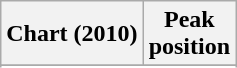<table class="wikitable sortable">
<tr>
<th>Chart (2010)</th>
<th>Peak<br>position</th>
</tr>
<tr>
</tr>
<tr>
</tr>
</table>
